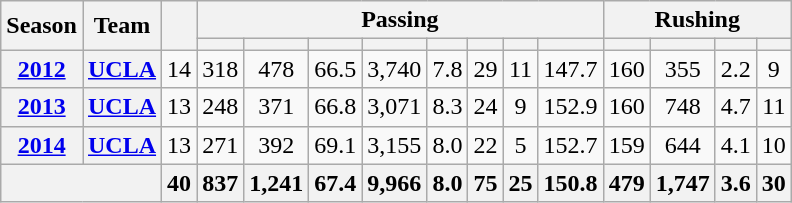<table class="wikitable" style="text-align:center;">
<tr>
<th rowspan="2">Season</th>
<th rowspan="2">Team</th>
<th rowspan="2"></th>
<th colspan="8">Passing</th>
<th colspan="4">Rushing</th>
</tr>
<tr>
<th></th>
<th></th>
<th></th>
<th></th>
<th></th>
<th></th>
<th></th>
<th></th>
<th></th>
<th></th>
<th></th>
<th></th>
</tr>
<tr>
<th><a href='#'>2012</a></th>
<th><a href='#'>UCLA</a></th>
<td>14</td>
<td>318</td>
<td>478</td>
<td>66.5</td>
<td>3,740</td>
<td>7.8</td>
<td>29</td>
<td>11</td>
<td>147.7</td>
<td>160</td>
<td>355</td>
<td>2.2</td>
<td>9</td>
</tr>
<tr>
<th><a href='#'>2013</a></th>
<th><a href='#'>UCLA</a></th>
<td>13</td>
<td>248</td>
<td>371</td>
<td>66.8</td>
<td>3,071</td>
<td>8.3</td>
<td>24</td>
<td>9</td>
<td>152.9</td>
<td>160</td>
<td>748</td>
<td>4.7</td>
<td>11</td>
</tr>
<tr>
<th><a href='#'>2014</a></th>
<th><a href='#'>UCLA</a></th>
<td>13</td>
<td>271</td>
<td>392</td>
<td>69.1</td>
<td>3,155</td>
<td>8.0</td>
<td>22</td>
<td>5</td>
<td>152.7</td>
<td>159</td>
<td>644</td>
<td>4.1</td>
<td>10</td>
</tr>
<tr>
<th colspan="2"></th>
<th>40</th>
<th>837</th>
<th>1,241</th>
<th>67.4</th>
<th>9,966</th>
<th>8.0</th>
<th>75</th>
<th>25</th>
<th>150.8</th>
<th>479</th>
<th>1,747</th>
<th>3.6</th>
<th>30</th>
</tr>
</table>
